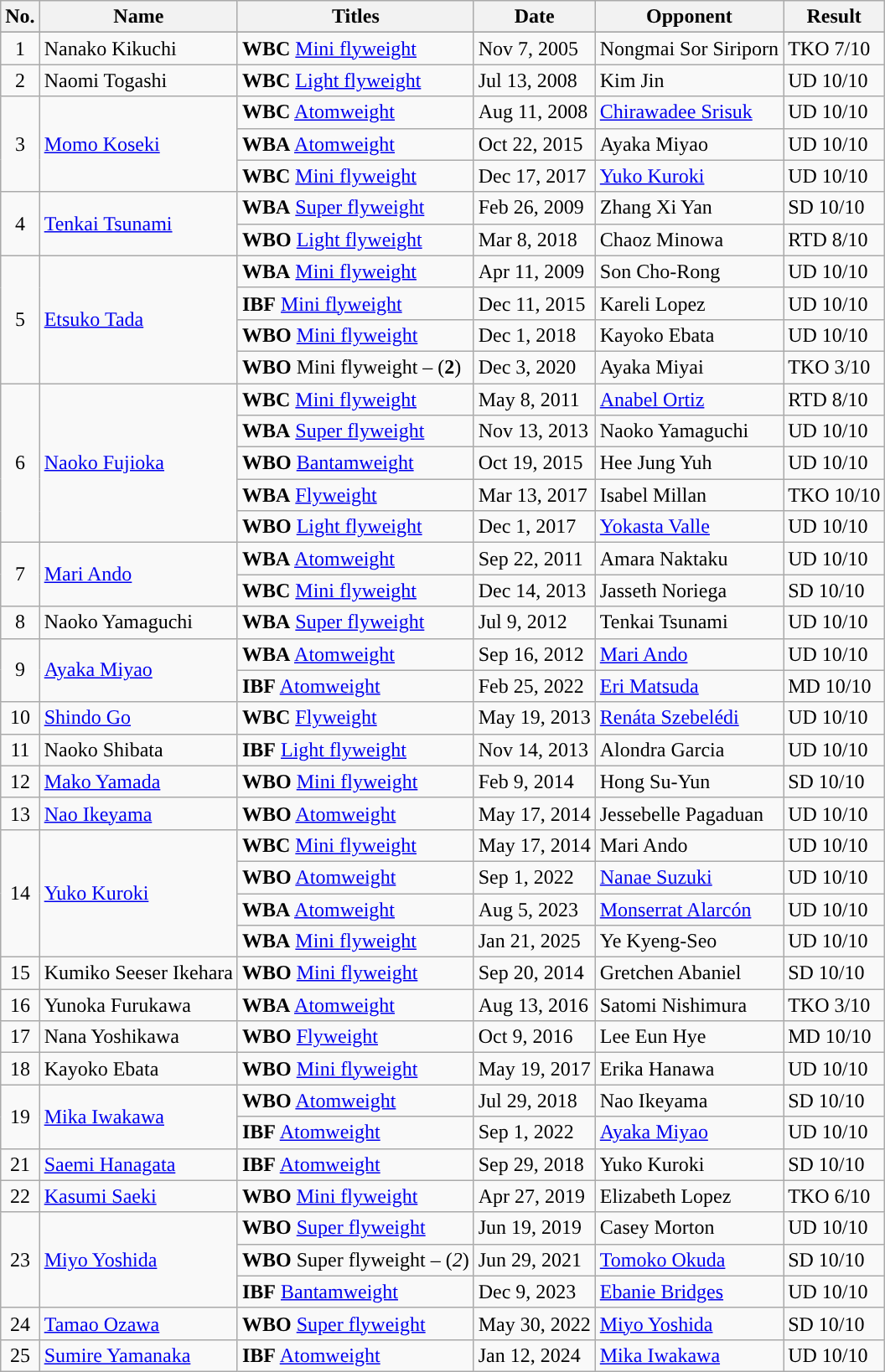<table class="wikitable">
<tr>
<th>No.</th>
<th>Name</th>
<th>Titles</th>
<th>Date</th>
<th>Opponent</th>
<th>Result</th>
</tr>
<tr align=center>
</tr>
<tr>
<td style="text-align:center;">1</td>
<td style="text-align:left;">Nanako Kikuchi</td>
<td><strong>WBC</strong> <a href='#'>Mini flyweight</a></td>
<td>Nov 7, 2005</td>
<td>Nongmai Sor Siriporn</td>
<td>TKO 7/10</td>
</tr>
<tr>
<td style="text-align:center;">2</td>
<td style="text-align:left;">Naomi Togashi</td>
<td><strong>WBC</strong> <a href='#'>Light flyweight</a></td>
<td>Jul 13, 2008</td>
<td>Kim Jin</td>
<td>UD 10/10</td>
</tr>
<tr>
<td rowspan=3 style="text-align:center;">3</td>
<td rowspan=3 style="text-align:left;"><a href='#'>Momo Koseki</a></td>
<td><strong>WBC</strong> <a href='#'>Atomweight</a></td>
<td>Aug 11, 2008</td>
<td><a href='#'>Chirawadee Srisuk</a></td>
<td>UD 10/10</td>
</tr>
<tr>
<td><strong>WBA</strong> <a href='#'>Atomweight</a></td>
<td>Oct 22, 2015</td>
<td>Ayaka Miyao</td>
<td>UD 10/10</td>
</tr>
<tr>
<td><strong>WBC</strong> <a href='#'>Mini flyweight</a></td>
<td>Dec 17, 2017</td>
<td><a href='#'>Yuko Kuroki</a></td>
<td>UD 10/10</td>
</tr>
<tr>
<td rowspan=2 style="text-align:center;">4</td>
<td rowspan=2 style="text-align:left;"><a href='#'>Tenkai Tsunami</a></td>
<td><strong>WBA</strong> <a href='#'>Super flyweight</a></td>
<td>Feb 26, 2009</td>
<td>Zhang Xi Yan</td>
<td>SD 10/10</td>
</tr>
<tr>
<td><strong>WBO</strong> <a href='#'>Light flyweight</a></td>
<td>Mar 8, 2018</td>
<td>Chaoz Minowa</td>
<td>RTD 8/10</td>
</tr>
<tr>
<td rowspan=4 style="text-align:center;">5</td>
<td rowspan=4 style="text-align:left;"><a href='#'>Etsuko Tada</a></td>
<td><strong>WBA</strong> <a href='#'>Mini flyweight</a></td>
<td>Apr 11, 2009</td>
<td>Son Cho-Rong</td>
<td>UD 10/10</td>
</tr>
<tr>
<td><strong>IBF</strong> <a href='#'>Mini flyweight</a></td>
<td>Dec 11, 2015</td>
<td>Kareli Lopez</td>
<td>UD 10/10</td>
</tr>
<tr>
<td><strong>WBO</strong> <a href='#'>Mini flyweight</a></td>
<td>Dec 1, 2018</td>
<td>Kayoko Ebata</td>
<td>UD 10/10</td>
</tr>
<tr>
<td><strong>WBO</strong> Mini flyweight – (<strong>2</strong>)</td>
<td>Dec 3, 2020</td>
<td>Ayaka Miyai</td>
<td>TKO 3/10</td>
</tr>
<tr>
<td rowspan="5" style="text-align:center;">6</td>
<td rowspan="5" style="text-align:left;"><a href='#'>Naoko Fujioka</a></td>
<td><strong>WBC</strong> <a href='#'>Mini flyweight</a></td>
<td>May 8, 2011</td>
<td><a href='#'>Anabel Ortiz</a></td>
<td>RTD 8/10</td>
</tr>
<tr>
<td><strong>WBA</strong> <a href='#'>Super flyweight</a></td>
<td>Nov 13, 2013</td>
<td>Naoko Yamaguchi</td>
<td>UD 10/10</td>
</tr>
<tr>
<td><strong>WBO</strong> <a href='#'>Bantamweight</a></td>
<td>Oct 19, 2015</td>
<td>Hee Jung Yuh</td>
<td>UD 10/10</td>
</tr>
<tr>
<td><strong>WBA</strong> <a href='#'>Flyweight</a></td>
<td>Mar 13, 2017</td>
<td>Isabel Millan</td>
<td>TKO 10/10</td>
</tr>
<tr>
<td><strong>WBO</strong> <a href='#'>Light flyweight</a></td>
<td>Dec 1, 2017</td>
<td><a href='#'>Yokasta Valle</a></td>
<td>UD 10/10</td>
</tr>
<tr>
<td rowspan=2 style="text-align:center;">7</td>
<td rowspan=2 "style="text-align:left;"><a href='#'>Mari Ando</a></td>
<td><strong>WBA</strong> <a href='#'>Atomweight</a></td>
<td>Sep 22, 2011</td>
<td>Amara Naktaku</td>
<td>UD 10/10</td>
</tr>
<tr>
<td><strong>WBC</strong> <a href='#'>Mini flyweight</a></td>
<td>Dec 14, 2013</td>
<td>Jasseth Noriega</td>
<td>SD 10/10</td>
</tr>
<tr>
<td style="text-align:center;">8</td>
<td style="text-align:left;">Naoko Yamaguchi</td>
<td><strong>WBA</strong> <a href='#'>Super flyweight</a></td>
<td>Jul 9, 2012</td>
<td>Tenkai Tsunami</td>
<td>UD 10/10</td>
</tr>
<tr>
<td rowspan=2 style="text-align:center;">9</td>
<td rowspan=2 style="text-align:left;"><a href='#'>Ayaka Miyao</a></td>
<td><strong>WBA</strong> <a href='#'>Atomweight</a></td>
<td>Sep 16, 2012</td>
<td><a href='#'>Mari Ando</a></td>
<td>UD 10/10</td>
</tr>
<tr>
<td><strong>IBF</strong> <a href='#'>Atomweight</a></td>
<td>Feb 25, 2022</td>
<td><a href='#'>Eri Matsuda</a></td>
<td>MD 10/10</td>
</tr>
<tr>
<td style="text-align:center;">10</td>
<td style="text-align:left;"><a href='#'>Shindo Go</a></td>
<td><strong>WBC</strong> <a href='#'>Flyweight</a></td>
<td>May 19, 2013</td>
<td><a href='#'>Renáta Szebelédi</a></td>
<td>UD 10/10</td>
</tr>
<tr>
<td style="text-align:center;">11</td>
<td style="text-align:left;">Naoko Shibata</td>
<td><strong>IBF</strong> <a href='#'>Light flyweight</a></td>
<td>Nov 14, 2013</td>
<td>Alondra Garcia</td>
<td>UD 10/10</td>
</tr>
<tr>
<td style="text-align:center;">12</td>
<td style="text-align:left;"><a href='#'>Mako Yamada</a></td>
<td><strong>WBO</strong> <a href='#'>Mini flyweight</a></td>
<td>Feb 9, 2014</td>
<td>Hong Su-Yun</td>
<td>SD 10/10</td>
</tr>
<tr>
<td style="text-align:center;">13</td>
<td style="text-align:left;"><a href='#'>Nao Ikeyama</a></td>
<td><strong>WBO</strong> <a href='#'>Atomweight</a></td>
<td>May 17, 2014</td>
<td>Jessebelle Pagaduan</td>
<td>UD 10/10</td>
</tr>
<tr>
<td rowspan=4 style="text-align:center;">14</td>
<td rowspan=4 style="text-align:left;"><a href='#'>Yuko Kuroki</a></td>
<td><strong>WBC</strong> <a href='#'>Mini flyweight</a></td>
<td>May 17, 2014</td>
<td>Mari Ando</td>
<td>UD 10/10</td>
</tr>
<tr>
<td><strong>WBO</strong> <a href='#'>Atomweight</a></td>
<td>Sep 1, 2022</td>
<td><a href='#'>Nanae Suzuki</a></td>
<td>UD 10/10</td>
</tr>
<tr>
<td><strong>WBA</strong> <a href='#'>Atomweight</a></td>
<td>Aug 5, 2023</td>
<td><a href='#'>Monserrat Alarcón</a></td>
<td>UD 10/10</td>
</tr>
<tr>
<td><strong>WBA</strong> <a href='#'>Mini flyweight</a></td>
<td>Jan 21, 2025</td>
<td>Ye Kyeng-Seo</td>
<td>UD 10/10</td>
</tr>
<tr>
<td style="text-align:center;">15</td>
<td style="text-align:left;">Kumiko Seeser Ikehara</td>
<td><strong>WBO</strong> <a href='#'>Mini flyweight</a></td>
<td>Sep 20, 2014</td>
<td>Gretchen Abaniel</td>
<td>SD 10/10</td>
</tr>
<tr>
<td style="text-align:center;">16</td>
<td style="text-align:left;">Yunoka Furukawa</td>
<td><strong>WBA</strong> <a href='#'>Atomweight</a></td>
<td>Aug 13, 2016</td>
<td>Satomi Nishimura</td>
<td>TKO 3/10</td>
</tr>
<tr>
<td style="text-align:center;">17</td>
<td style="text-align:left;">Nana Yoshikawa</td>
<td><strong>WBO</strong> <a href='#'>Flyweight</a></td>
<td>Oct 9, 2016</td>
<td>Lee Eun Hye</td>
<td>MD 10/10</td>
</tr>
<tr>
<td style="text-align:center;">18</td>
<td style="text-align:left;">Kayoko Ebata</td>
<td><strong>WBO</strong> <a href='#'>Mini flyweight</a></td>
<td>May 19, 2017</td>
<td>Erika Hanawa</td>
<td>UD 10/10</td>
</tr>
<tr>
<td rowspan=2 style="text-align:center;">19</td>
<td rowspan=2 style="text-align:left;"><a href='#'>Mika Iwakawa</a></td>
<td><strong>WBO</strong> <a href='#'>Atomweight</a></td>
<td>Jul 29, 2018</td>
<td>Nao Ikeyama</td>
<td>SD 10/10</td>
</tr>
<tr>
<td><strong>IBF</strong> <a href='#'>Atomweight</a></td>
<td>Sep 1, 2022</td>
<td><a href='#'>Ayaka Miyao</a></td>
<td>UD 10/10</td>
</tr>
<tr>
<td style="text-align:center;">21</td>
<td style="text-align:left;"><a href='#'>Saemi Hanagata</a></td>
<td><strong>IBF</strong> <a href='#'>Atomweight</a></td>
<td>Sep 29, 2018</td>
<td>Yuko Kuroki</td>
<td>SD 10/10</td>
</tr>
<tr>
<td style="text-align:center;">22</td>
<td style="text-align:left;"><a href='#'>Kasumi Saeki</a></td>
<td><strong>WBO</strong> <a href='#'>Mini flyweight</a></td>
<td>Apr 27, 2019</td>
<td>Elizabeth Lopez</td>
<td>TKO 6/10</td>
</tr>
<tr>
<td rowspan=3 style="text-align:center;">23</td>
<td rowspan=3 style="text-align:left;"><a href='#'>Miyo Yoshida </a></td>
<td><strong>WBO</strong> <a href='#'>Super flyweight</a></td>
<td>Jun 19, 2019</td>
<td>Casey Morton</td>
<td>UD 10/10</td>
</tr>
<tr>
<td><strong>WBO</strong> Super flyweight – (<em>2</em>)</td>
<td>Jun 29, 2021</td>
<td><a href='#'>Tomoko Okuda</a></td>
<td>SD 10/10</td>
</tr>
<tr>
<td><strong>IBF</strong> <a href='#'>Bantamweight</a></td>
<td>Dec 9, 2023</td>
<td><a href='#'>Ebanie Bridges</a></td>
<td>UD 10/10</td>
</tr>
<tr>
<td style="text-align:center;">24</td>
<td style="text-align:left;"><a href='#'>Tamao Ozawa</a></td>
<td><strong>WBO</strong> <a href='#'>Super flyweight</a></td>
<td>May 30, 2022</td>
<td><a href='#'>Miyo Yoshida</a></td>
<td>SD 10/10</td>
</tr>
<tr>
<td style="text-align:center;">25</td>
<td style="text-align:left;"><a href='#'>Sumire Yamanaka</a></td>
<td><strong>IBF</strong> <a href='#'>Atomweight</a></td>
<td>Jan 12, 2024</td>
<td><a href='#'>Mika Iwakawa</a></td>
<td>UD 10/10</td>
</tr>
</table>
